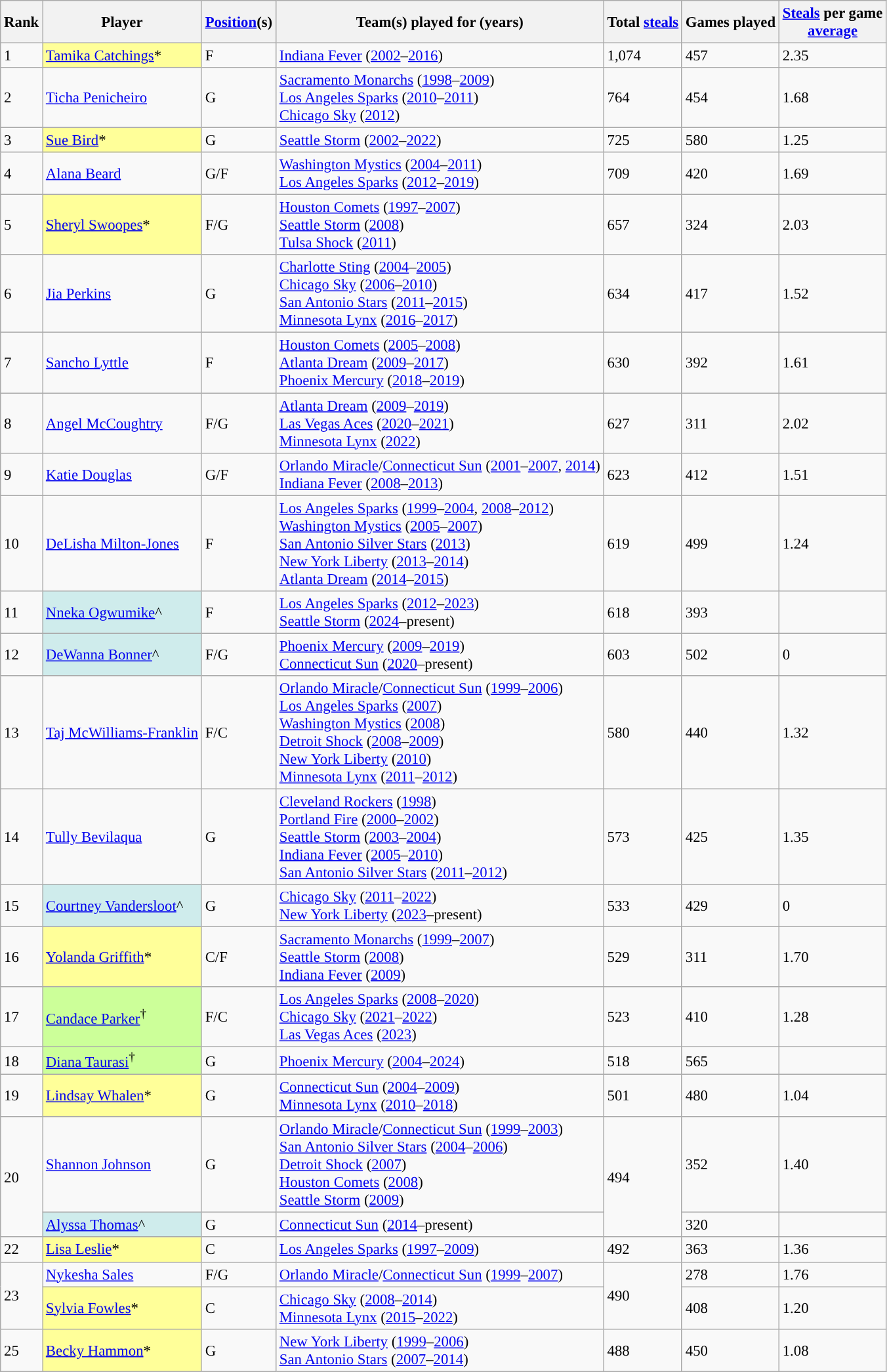<table class="wikitable sortable" style="font-size: 95%;">
<tr>
<th>Rank</th>
<th>Player</th>
<th><a href='#'>Position</a>(s)</th>
<th class="unsortable">Team(s) played for (years)</th>
<th>Total <a href='#'>steals</a></th>
<th>Games played</th>
<th data-sort-type=number><a href='#'>Steals</a> per game<br><a href='#'>average</a></th>
</tr>
<tr>
<td>1</td>
<td style="background:#FFFF99;"><a href='#'>Tamika Catchings</a>*</td>
<td>F</td>
<td><a href='#'>Indiana Fever</a> (<a href='#'>2002</a>–<a href='#'>2016</a>)</td>
<td>1,074</td>
<td>457</td>
<td>2.35</td>
</tr>
<tr>
<td>2</td>
<td><a href='#'>Ticha Penicheiro</a></td>
<td>G</td>
<td><a href='#'>Sacramento Monarchs</a> (<a href='#'>1998</a>–<a href='#'>2009</a>)<br><a href='#'>Los Angeles Sparks</a> (<a href='#'>2010</a>–<a href='#'>2011</a>)<br><a href='#'>Chicago Sky</a> (<a href='#'>2012</a>)</td>
<td>764</td>
<td>454</td>
<td>1.68</td>
</tr>
<tr>
<td>3</td>
<td style="background:#FFFF99"><a href='#'>Sue Bird</a>*</td>
<td>G</td>
<td><a href='#'>Seattle Storm</a> (<a href='#'>2002</a>–<a href='#'>2022</a>)</td>
<td>725</td>
<td>580</td>
<td>1.25</td>
</tr>
<tr>
<td>4</td>
<td><a href='#'>Alana Beard</a></td>
<td>G/F</td>
<td><a href='#'>Washington Mystics</a> (<a href='#'>2004</a>–<a href='#'>2011</a>)<br><a href='#'>Los Angeles Sparks</a> (<a href='#'>2012</a>–<a href='#'>2019</a>)</td>
<td>709</td>
<td>420</td>
<td>1.69</td>
</tr>
<tr>
<td>5</td>
<td style="background:#FFFF99;"><a href='#'>Sheryl Swoopes</a>*</td>
<td>F/G</td>
<td><a href='#'>Houston Comets</a> (<a href='#'>1997</a>–<a href='#'>2007</a>)<br><a href='#'>Seattle Storm</a> (<a href='#'>2008</a>)<br><a href='#'>Tulsa Shock</a> (<a href='#'>2011</a>)</td>
<td>657</td>
<td>324</td>
<td>2.03</td>
</tr>
<tr>
<td>6</td>
<td><a href='#'>Jia Perkins</a></td>
<td>G</td>
<td><a href='#'>Charlotte Sting</a> (<a href='#'>2004</a>–<a href='#'>2005</a>)<br><a href='#'>Chicago Sky</a> (<a href='#'>2006</a>–<a href='#'>2010</a>)<br> <a href='#'>San Antonio Stars</a> (<a href='#'>2011</a>–<a href='#'>2015</a>)<br><a href='#'>Minnesota Lynx</a> (<a href='#'>2016</a>–<a href='#'>2017</a>)</td>
<td>634</td>
<td>417</td>
<td>1.52</td>
</tr>
<tr>
<td>7</td>
<td><a href='#'>Sancho Lyttle</a></td>
<td>F</td>
<td><a href='#'>Houston Comets</a> (<a href='#'>2005</a>–<a href='#'>2008</a>)<br><a href='#'>Atlanta Dream</a> (<a href='#'>2009</a>–<a href='#'>2017</a>)<br><a href='#'>Phoenix Mercury</a> (<a href='#'>2018</a>–<a href='#'>2019</a>)</td>
<td>630</td>
<td>392</td>
<td>1.61</td>
</tr>
<tr>
<td>8</td>
<td><a href='#'>Angel McCoughtry</a></td>
<td>F/G</td>
<td><a href='#'>Atlanta Dream</a> (<a href='#'>2009</a>–<a href='#'>2019</a>)<br><a href='#'>Las Vegas Aces</a> (<a href='#'>2020</a>–<a href='#'>2021</a>)<br><a href='#'>Minnesota Lynx</a> (<a href='#'>2022</a>)</td>
<td>627</td>
<td>311</td>
<td>2.02</td>
</tr>
<tr>
<td>9</td>
<td><a href='#'>Katie Douglas</a></td>
<td>G/F</td>
<td><a href='#'>Orlando Miracle</a>/<a href='#'>Connecticut Sun</a> (<a href='#'>2001</a>–<a href='#'>2007</a>, <a href='#'>2014</a>)<br><a href='#'>Indiana Fever</a> (<a href='#'>2008</a>–<a href='#'>2013</a>)</td>
<td>623</td>
<td>412</td>
<td>1.51</td>
</tr>
<tr>
<td>10</td>
<td><a href='#'>DeLisha Milton-Jones</a></td>
<td>F</td>
<td><a href='#'>Los Angeles Sparks</a> (<a href='#'>1999</a>–<a href='#'>2004</a>, <a href='#'>2008</a>–<a href='#'>2012</a>)<br><a href='#'>Washington Mystics</a> (<a href='#'>2005</a>–<a href='#'>2007</a>)<br><a href='#'>San Antonio Silver Stars</a> (<a href='#'>2013</a>)<br><a href='#'>New York Liberty</a> (<a href='#'>2013</a>–<a href='#'>2014</a>)<br><a href='#'>Atlanta Dream</a> (<a href='#'>2014</a>–<a href='#'>2015</a>)</td>
<td>619</td>
<td>499</td>
<td>1.24</td>
</tr>
<tr>
<td>11</td>
<td style="background:#CFECEC"><a href='#'>Nneka Ogwumike</a>^</td>
<td>F</td>
<td><a href='#'>Los Angeles Sparks</a> (<a href='#'>2012</a>–<a href='#'>2023</a>)<br><a href='#'>Seattle Storm</a> (<a href='#'>2024</a>–present)</td>
<td>618</td>
<td>393</td>
<td></td>
</tr>
<tr>
<td>12</td>
<td style="background:#CFECEC"><a href='#'>DeWanna Bonner</a>^</td>
<td>F/G</td>
<td><a href='#'>Phoenix Mercury</a> (<a href='#'>2009</a>–<a href='#'>2019</a>)<br><a href='#'>Connecticut Sun</a> (<a href='#'>2020</a>–present)</td>
<td>603</td>
<td>502</td>
<td>0</td>
</tr>
<tr>
<td>13</td>
<td><a href='#'>Taj McWilliams-Franklin</a></td>
<td>F/C</td>
<td><a href='#'>Orlando Miracle</a>/<a href='#'>Connecticut Sun</a> (<a href='#'>1999</a>–<a href='#'>2006</a>)<br><a href='#'>Los Angeles Sparks</a> (<a href='#'>2007</a>)<br><a href='#'>Washington Mystics</a> (<a href='#'>2008</a>)<br><a href='#'>Detroit Shock</a> (<a href='#'>2008</a>–<a href='#'>2009</a>)<br><a href='#'>New York Liberty</a> (<a href='#'>2010</a>)<br><a href='#'>Minnesota Lynx</a> (<a href='#'>2011</a>–<a href='#'>2012</a>)</td>
<td>580</td>
<td>440</td>
<td>1.32</td>
</tr>
<tr>
<td>14</td>
<td><a href='#'>Tully Bevilaqua</a></td>
<td>G</td>
<td><a href='#'>Cleveland Rockers</a> (<a href='#'>1998</a>)<br><a href='#'>Portland Fire</a> (<a href='#'>2000</a>–<a href='#'>2002</a>)<br><a href='#'>Seattle Storm</a> (<a href='#'>2003</a>–<a href='#'>2004</a>)<br><a href='#'>Indiana Fever</a> (<a href='#'>2005</a>–<a href='#'>2010</a>)<br><a href='#'>San Antonio Silver Stars</a> (<a href='#'>2011</a>–<a href='#'>2012</a>)</td>
<td>573</td>
<td>425</td>
<td>1.35</td>
</tr>
<tr>
<td>15</td>
<td style="background:#CFECEC"><a href='#'>Courtney Vandersloot</a>^</td>
<td>G</td>
<td><a href='#'>Chicago Sky</a> (<a href='#'>2011</a>–<a href='#'>2022</a>)<br><a href='#'>New York Liberty</a> (<a href='#'>2023</a>–present)</td>
<td>533</td>
<td>429</td>
<td>0</td>
</tr>
<tr>
<td>16</td>
<td style="background:#FFFF99"><a href='#'>Yolanda Griffith</a>*</td>
<td>C/F</td>
<td><a href='#'>Sacramento Monarchs</a> (<a href='#'>1999</a>–<a href='#'>2007</a>)<br><a href='#'>Seattle Storm</a> (<a href='#'>2008</a>)<br><a href='#'>Indiana Fever</a> (<a href='#'>2009</a>)</td>
<td>529</td>
<td>311</td>
<td>1.70</td>
</tr>
<tr>
<td>17</td>
<td style="background:#CCFF99"><a href='#'>Candace Parker</a><sup>†</sup></td>
<td>F/C</td>
<td><a href='#'>Los Angeles Sparks</a> (<a href='#'>2008</a>–<a href='#'>2020</a>)<br><a href='#'>Chicago Sky</a> (<a href='#'>2021</a>–<a href='#'>2022</a>)<br><a href='#'>Las Vegas Aces</a> (<a href='#'>2023</a>)</td>
<td>523</td>
<td>410</td>
<td>1.28</td>
</tr>
<tr>
<td>18</td>
<td style="background:#CCFF99"><a href='#'>Diana Taurasi</a><sup>†</sup></td>
<td>G</td>
<td><a href='#'>Phoenix Mercury</a> (<a href='#'>2004</a>–<a href='#'>2024</a>)</td>
<td>518</td>
<td>565</td>
<td></td>
</tr>
<tr>
<td>19</td>
<td style="background:#FFFF99"><a href='#'>Lindsay Whalen</a>*</td>
<td>G</td>
<td><a href='#'>Connecticut Sun</a> (<a href='#'>2004</a>–<a href='#'>2009</a>)<br><a href='#'>Minnesota Lynx</a> (<a href='#'>2010</a>–<a href='#'>2018</a>)</td>
<td>501</td>
<td>480</td>
<td>1.04</td>
</tr>
<tr>
<td rowspan=2>20</td>
<td><a href='#'>Shannon Johnson</a></td>
<td>G</td>
<td><a href='#'>Orlando Miracle</a>/<a href='#'>Connecticut Sun</a> (<a href='#'>1999</a>–<a href='#'>2003</a>)<br><a href='#'>San Antonio Silver Stars</a> (<a href='#'>2004</a>–<a href='#'>2006</a>)<br><a href='#'>Detroit Shock</a> (<a href='#'>2007</a>)<br><a href='#'>Houston Comets</a> (<a href='#'>2008</a>)<br><a href='#'>Seattle Storm</a> (<a href='#'>2009</a>)</td>
<td rowspan=2>494</td>
<td>352</td>
<td>1.40</td>
</tr>
<tr>
<td style="background:#CFECEC"><a href='#'>Alyssa Thomas</a>^</td>
<td>G</td>
<td><a href='#'>Connecticut Sun</a> (<a href='#'>2014</a>–present)</td>
<td>320</td>
<td></td>
</tr>
<tr>
<td>22</td>
<td style="background:#FFFF99;"><a href='#'>Lisa Leslie</a>*</td>
<td>C</td>
<td><a href='#'>Los Angeles Sparks</a> (<a href='#'>1997</a>–<a href='#'>2009</a>)</td>
<td>492</td>
<td>363</td>
<td>1.36</td>
</tr>
<tr>
<td rowspan=2>23</td>
<td><a href='#'>Nykesha Sales</a></td>
<td>F/G</td>
<td><a href='#'>Orlando Miracle</a>/<a href='#'>Connecticut Sun</a> (<a href='#'>1999</a>–<a href='#'>2007</a>)</td>
<td rowspan=2>490</td>
<td>278</td>
<td>1.76</td>
</tr>
<tr>
<td style="background:#FFFF99"><a href='#'>Sylvia Fowles</a>*</td>
<td>C</td>
<td><a href='#'>Chicago Sky</a> (<a href='#'>2008</a>–<a href='#'>2014</a>)<br><a href='#'>Minnesota Lynx</a> (<a href='#'>2015</a>–<a href='#'>2022</a>)</td>
<td>408</td>
<td>1.20</td>
</tr>
<tr>
<td>25</td>
<td style="background:#FFFF99"><a href='#'>Becky Hammon</a>*</td>
<td>G</td>
<td><a href='#'>New York Liberty</a> (<a href='#'>1999</a>–<a href='#'>2006</a>)<br><a href='#'>San Antonio Stars</a> (<a href='#'>2007</a>–<a href='#'>2014</a>)</td>
<td>488</td>
<td>450</td>
<td>1.08</td>
</tr>
</table>
